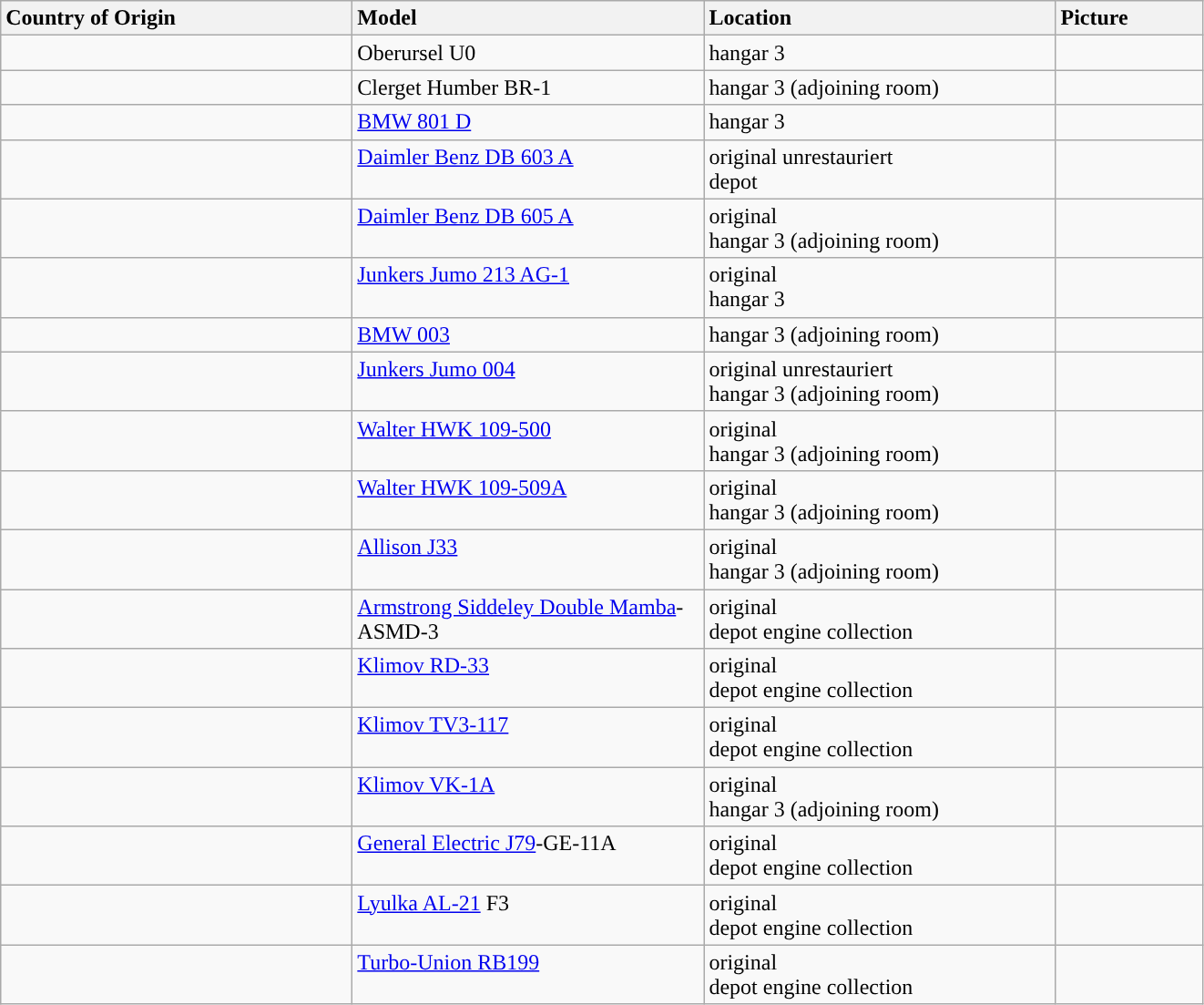<table class="wikitable sortable">
<tr>
<th style="text-align:left" width=250px>Country of Origin</th>
<th ! style="text-align:left" width=250px>Model</th>
<th ! style="text-align:left" width=250px class="unsortable">Location</th>
<th ! style="text-align:left" width=100px class="unsortable">Picture</th>
</tr>
<tr style="vertical-align:top">
<td style="text-align:left"></td>
<td style="text-align:left">Oberursel U0</td>
<td style="text-align:left">hangar 3</td>
<td style="text-align:left"></td>
</tr>
<tr style="vertical-align:top">
<td style="text-align:left"></td>
<td style="text-align:left">Clerget Humber BR-1</td>
<td style="text-align:left">hangar 3 (adjoining room)</td>
<td style="text-align:left"></td>
</tr>
<tr style="vertical-align:top">
<td style="text-align:left"></td>
<td style="text-align:left"><a href='#'>BMW 801 D</a></td>
<td style="text-align:left">hangar 3</td>
<td style="text-align:left"></td>
</tr>
<tr style="vertical-align:top">
<td style="text-align:left"></td>
<td style="text-align:left"><a href='#'>Daimler Benz DB 603 A</a></td>
<td style="text-align:left">original unrestauriert<br>depot</td>
<td style="text-align:left"></td>
</tr>
<tr style="vertical-align:top">
<td style="text-align:left"></td>
<td style="text-align:left"><a href='#'>Daimler Benz DB 605 A</a></td>
<td style="text-align:left">original<br>hangar 3 (adjoining room)</td>
<td style="text-align:left"></td>
</tr>
<tr style="vertical-align:top">
<td style="text-align:left"></td>
<td style="text-align:left"><a href='#'>Junkers Jumo 213 AG-1</a></td>
<td style="text-align:left">original<br>hangar 3</td>
<td style="text-align:left"></td>
</tr>
<tr style="vertical-align:top">
<td style="text-align:left"></td>
<td style="text-align:left"><a href='#'>BMW 003</a></td>
<td style="text-align:left">hangar 3 (adjoining room)</td>
<td style="text-align:left"></td>
</tr>
<tr style="vertical-align:top">
<td style="text-align:left"></td>
<td style="text-align:left"><a href='#'>Junkers Jumo 004</a></td>
<td style="text-align:left">original unrestauriert<br>hangar 3 (adjoining room)</td>
<td style="text-align:left"></td>
</tr>
<tr style="vertical-align:top">
<td style="text-align:left"></td>
<td style="text-align:left"><a href='#'>Walter HWK 109-500</a></td>
<td style="text-align:left">original<br>hangar 3 (adjoining room)</td>
<td style="text-align:left"></td>
</tr>
<tr style="vertical-align:top">
<td style="text-align:left"></td>
<td style="text-align:left"><a href='#'>Walter HWK 109-509A</a></td>
<td style="text-align:left">original<br>hangar 3 (adjoining room)</td>
<td style="text-align:left"></td>
</tr>
<tr style="vertical-align:top">
<td style="text-align:left"></td>
<td style="text-align:left"><a href='#'>Allison J33</a></td>
<td style="text-align:left">original<br>hangar 3 (adjoining room)</td>
<td style="text-align:left"></td>
</tr>
<tr style="vertical-align:top">
<td style="text-align:left"></td>
<td style="text-align:left"><a href='#'>Armstrong Siddeley Double Mamba</a>-ASMD-3</td>
<td style="text-align:left">original<br>depot engine collection</td>
<td style="text-align:left"></td>
</tr>
<tr style="vertical-align:top">
<td style="text-align:left"></td>
<td style="text-align:left"><a href='#'>Klimov RD-33</a></td>
<td style="text-align:left">original<br>depot engine collection</td>
<td style="text-align:left"></td>
</tr>
<tr style="vertical-align:top">
<td style="text-align:left"></td>
<td style="text-align:left"><a href='#'>Klimov TV3-117</a></td>
<td style="text-align:left">original<br>depot engine collection</td>
<td style="text-align:left"></td>
</tr>
<tr style="vertical-align:top">
<td style="text-align:left"></td>
<td style="text-align:left"><a href='#'>Klimov VK-1A</a></td>
<td style="text-align:left">original<br>hangar 3 (adjoining room)</td>
<td style="text-align:left"></td>
</tr>
<tr style="vertical-align:top">
<td style="text-align:left"></td>
<td style="text-align:left"><a href='#'>General Electric J79</a>-GE-11A</td>
<td style="text-align:left">original<br>depot engine collection</td>
<td style="text-align:left"></td>
</tr>
<tr style="vertical-align:top">
<td style="text-align:left"></td>
<td style="text-align:left"><a href='#'>Lyulka AL-21</a> F3</td>
<td style="text-align:left">original<br>depot engine collection</td>
<td style="text-align:left"></td>
</tr>
<tr style="vertical-align:top">
<td style="text-align:left"></td>
<td style="text-align:left"><a href='#'>Turbo-Union RB199</a></td>
<td style="text-align:left">original<br>depot engine collection</td>
<td style="text-align:left"></td>
</tr>
</table>
